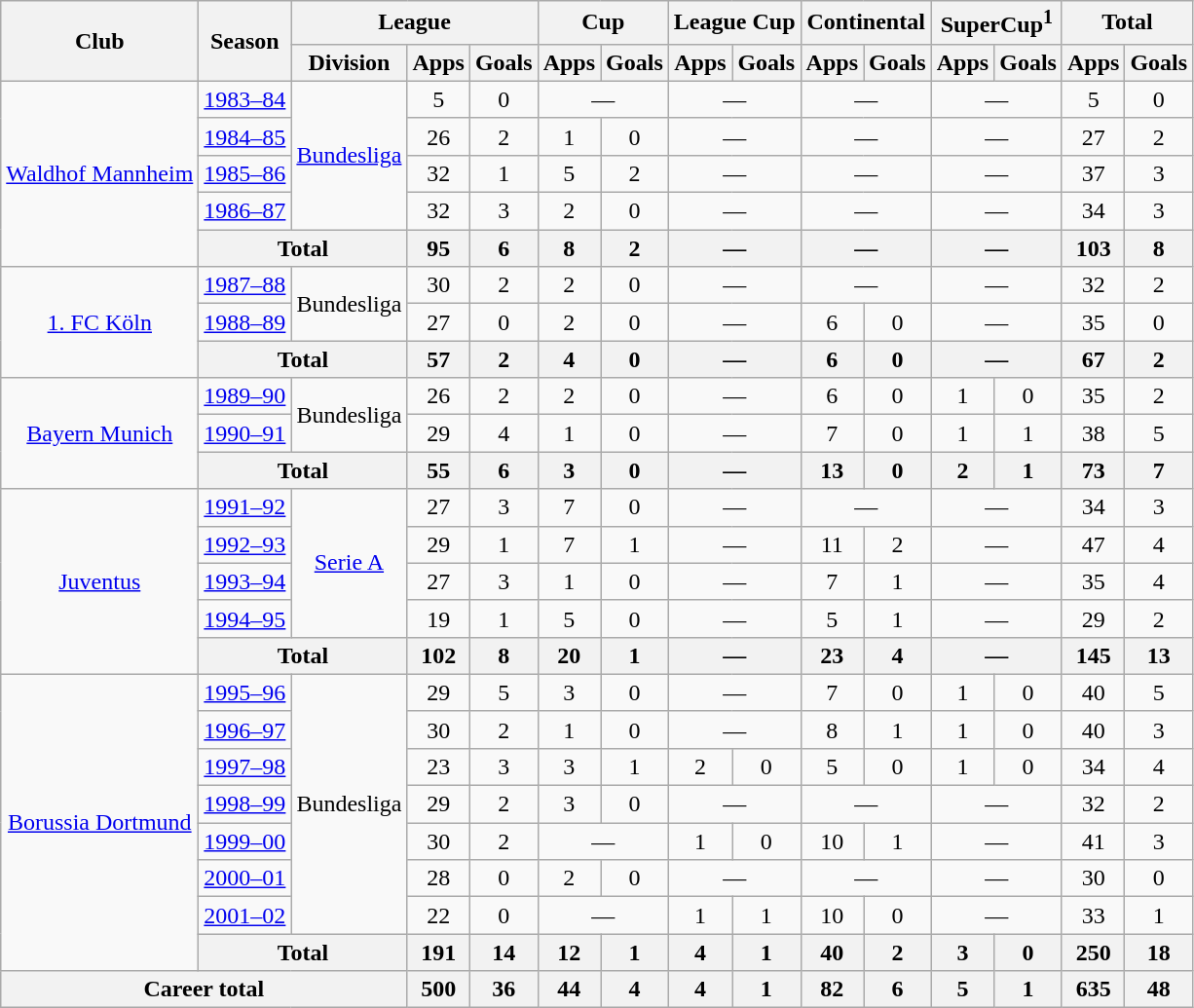<table class="wikitable" style="text-align:center">
<tr>
<th rowspan="2">Club</th>
<th rowspan="2">Season</th>
<th colspan="3">League</th>
<th colspan="2">Cup</th>
<th colspan="2">League Cup</th>
<th colspan="2">Continental</th>
<th colspan="2">SuperCup<sup>1</sup></th>
<th colspan="2">Total</th>
</tr>
<tr>
<th>Division</th>
<th>Apps</th>
<th>Goals</th>
<th>Apps</th>
<th>Goals</th>
<th>Apps</th>
<th>Goals</th>
<th>Apps</th>
<th>Goals</th>
<th>Apps</th>
<th>Goals</th>
<th>Apps</th>
<th>Goals</th>
</tr>
<tr>
<td rowspan="5"><a href='#'>Waldhof Mannheim</a></td>
<td><a href='#'>1983–84</a></td>
<td rowspan="4"><a href='#'>Bundesliga</a></td>
<td>5</td>
<td>0</td>
<td colspan=2>—</td>
<td colspan=2>—</td>
<td colspan=2>—</td>
<td colspan=2>—</td>
<td>5</td>
<td>0</td>
</tr>
<tr>
<td><a href='#'>1984–85</a></td>
<td>26</td>
<td>2</td>
<td>1</td>
<td>0</td>
<td colspan=2>—</td>
<td colspan=2>—</td>
<td colspan=2>—</td>
<td>27</td>
<td>2</td>
</tr>
<tr>
<td><a href='#'>1985–86</a></td>
<td>32</td>
<td>1</td>
<td>5</td>
<td>2</td>
<td colspan=2>—</td>
<td colspan=2>—</td>
<td colspan=2>—</td>
<td>37</td>
<td>3</td>
</tr>
<tr>
<td><a href='#'>1986–87</a></td>
<td>32</td>
<td>3</td>
<td>2</td>
<td>0</td>
<td colspan=2>—</td>
<td colspan=2>—</td>
<td colspan=2>—</td>
<td>34</td>
<td>3</td>
</tr>
<tr>
<th colspan="2">Total</th>
<th>95</th>
<th>6</th>
<th>8</th>
<th>2</th>
<th colspan=2>—</th>
<th colspan=2>—</th>
<th colspan=2>—</th>
<th>103</th>
<th>8</th>
</tr>
<tr>
<td rowspan="3"><a href='#'>1. FC Köln</a></td>
<td><a href='#'>1987–88</a></td>
<td rowspan="2">Bundesliga</td>
<td>30</td>
<td>2</td>
<td>2</td>
<td>0</td>
<td colspan=2>—</td>
<td colspan=2>—</td>
<td colspan=2>—</td>
<td>32</td>
<td>2</td>
</tr>
<tr>
<td><a href='#'>1988–89</a></td>
<td>27</td>
<td>0</td>
<td>2</td>
<td>0</td>
<td colspan=2>—</td>
<td>6</td>
<td>0</td>
<td colspan=2>—</td>
<td>35</td>
<td>0</td>
</tr>
<tr>
<th colspan="2">Total</th>
<th>57</th>
<th>2</th>
<th>4</th>
<th>0</th>
<th colspan=2>—</th>
<th>6</th>
<th>0</th>
<th colspan=2>—</th>
<th>67</th>
<th>2</th>
</tr>
<tr>
<td rowspan="3"><a href='#'>Bayern Munich</a></td>
<td><a href='#'>1989–90</a></td>
<td rowspan="2">Bundesliga</td>
<td>26</td>
<td>2</td>
<td>2</td>
<td>0</td>
<td colspan=2>—</td>
<td>6</td>
<td>0</td>
<td>1</td>
<td>0</td>
<td>35</td>
<td>2</td>
</tr>
<tr>
<td><a href='#'>1990–91</a></td>
<td>29</td>
<td>4</td>
<td>1</td>
<td>0</td>
<td colspan=2>—</td>
<td>7</td>
<td>0</td>
<td>1</td>
<td>1</td>
<td>38</td>
<td>5</td>
</tr>
<tr>
<th colspan="2">Total</th>
<th>55</th>
<th>6</th>
<th>3</th>
<th>0</th>
<th colspan=2>—</th>
<th>13</th>
<th>0</th>
<th>2</th>
<th>1</th>
<th>73</th>
<th>7</th>
</tr>
<tr>
<td rowspan="5"><a href='#'>Juventus</a></td>
<td><a href='#'>1991–92</a></td>
<td rowspan="4"><a href='#'>Serie A</a></td>
<td>27</td>
<td>3</td>
<td>7</td>
<td>0</td>
<td colspan=2>—</td>
<td colspan=2>—</td>
<td colspan=2>—</td>
<td>34</td>
<td>3</td>
</tr>
<tr>
<td><a href='#'>1992–93</a></td>
<td>29</td>
<td>1</td>
<td>7</td>
<td>1</td>
<td colspan=2>—</td>
<td>11</td>
<td>2</td>
<td colspan=2>—</td>
<td>47</td>
<td>4</td>
</tr>
<tr>
<td><a href='#'>1993–94</a></td>
<td>27</td>
<td>3</td>
<td>1</td>
<td>0</td>
<td colspan=2>—</td>
<td>7</td>
<td>1</td>
<td colspan=2>—</td>
<td>35</td>
<td>4</td>
</tr>
<tr>
<td><a href='#'>1994–95</a></td>
<td>19</td>
<td>1</td>
<td>5</td>
<td>0</td>
<td colspan=2>—</td>
<td>5</td>
<td>1</td>
<td colspan=2>—</td>
<td>29</td>
<td>2</td>
</tr>
<tr>
<th colspan="2">Total</th>
<th>102</th>
<th>8</th>
<th>20</th>
<th>1</th>
<th colspan=2>—</th>
<th>23</th>
<th>4</th>
<th colspan=2>—</th>
<th>145</th>
<th>13</th>
</tr>
<tr>
<td rowspan="8"><a href='#'>Borussia Dortmund</a></td>
<td><a href='#'>1995–96</a></td>
<td rowspan="7">Bundesliga</td>
<td>29</td>
<td>5</td>
<td>3</td>
<td>0</td>
<td colspan=2>—</td>
<td>7</td>
<td>0</td>
<td>1</td>
<td>0</td>
<td>40</td>
<td>5</td>
</tr>
<tr>
<td><a href='#'>1996–97</a></td>
<td>30</td>
<td>2</td>
<td>1</td>
<td>0</td>
<td colspan=2>—</td>
<td>8</td>
<td>1</td>
<td>1</td>
<td>0</td>
<td>40</td>
<td>3</td>
</tr>
<tr>
<td><a href='#'>1997–98</a></td>
<td>23</td>
<td>3</td>
<td>3</td>
<td>1</td>
<td>2</td>
<td>0</td>
<td>5</td>
<td>0</td>
<td>1</td>
<td>0</td>
<td>34</td>
<td>4</td>
</tr>
<tr>
<td><a href='#'>1998–99</a></td>
<td>29</td>
<td>2</td>
<td>3</td>
<td>0</td>
<td colspan=2>—</td>
<td colspan=2>—</td>
<td colspan=2>—</td>
<td>32</td>
<td>2</td>
</tr>
<tr>
<td><a href='#'>1999–00</a></td>
<td>30</td>
<td>2</td>
<td colspan=2>—</td>
<td>1</td>
<td>0</td>
<td>10</td>
<td>1</td>
<td colspan=2>—</td>
<td>41</td>
<td>3</td>
</tr>
<tr>
<td><a href='#'>2000–01</a></td>
<td>28</td>
<td>0</td>
<td>2</td>
<td>0</td>
<td colspan=2>—</td>
<td colspan=2>—</td>
<td colspan=2>—</td>
<td>30</td>
<td>0</td>
</tr>
<tr>
<td><a href='#'>2001–02</a></td>
<td>22</td>
<td>0</td>
<td colspan=2>—</td>
<td>1</td>
<td>1</td>
<td>10</td>
<td>0</td>
<td colspan=2>—</td>
<td>33</td>
<td>1</td>
</tr>
<tr>
<th colspan="2">Total</th>
<th>191</th>
<th>14</th>
<th>12</th>
<th>1</th>
<th>4</th>
<th>1</th>
<th>40</th>
<th>2</th>
<th>3</th>
<th>0</th>
<th>250</th>
<th>18</th>
</tr>
<tr>
<th colspan="3">Career total</th>
<th>500</th>
<th>36</th>
<th>44</th>
<th>4</th>
<th>4</th>
<th>1</th>
<th>82</th>
<th>6</th>
<th>5</th>
<th>1</th>
<th>635</th>
<th>48</th>
</tr>
</table>
